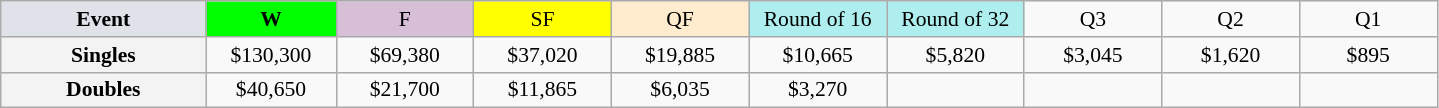<table class=wikitable style=font-size:90%;text-align:center>
<tr>
<td width=130 bgcolor=dfe2e9><strong>Event</strong></td>
<td width=80 bgcolor=lime><strong>W</strong></td>
<td width=85 bgcolor=thistle>F</td>
<td width=85 bgcolor=ffff00>SF</td>
<td width=85 bgcolor=ffebcd>QF</td>
<td width=85 bgcolor=afeeee>Round of 16</td>
<td width=85 bgcolor=afeeee>Round of 32</td>
<td width=85>Q3</td>
<td width=85>Q2</td>
<td width=85>Q1</td>
</tr>
<tr>
<th style=background:#f3f3f3>Singles</th>
<td>$130,300</td>
<td>$69,380</td>
<td>$37,020</td>
<td>$19,885</td>
<td>$10,665</td>
<td>$5,820</td>
<td>$3,045</td>
<td>$1,620</td>
<td>$895</td>
</tr>
<tr>
<th style=background:#f3f3f3>Doubles</th>
<td>$40,650</td>
<td>$21,700</td>
<td>$11,865</td>
<td>$6,035</td>
<td>$3,270</td>
<td></td>
<td></td>
<td></td>
<td></td>
</tr>
</table>
